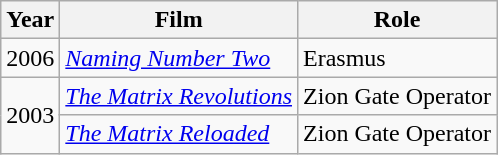<table class=wikitable>
<tr>
<th>Year</th>
<th>Film</th>
<th>Role</th>
</tr>
<tr>
<td>2006</td>
<td><em><a href='#'>Naming Number Two</a></em></td>
<td>Erasmus</td>
</tr>
<tr>
<td rowspan="2">2003</td>
<td><em><a href='#'>The Matrix Revolutions</a></em></td>
<td>Zion Gate Operator</td>
</tr>
<tr>
<td><em><a href='#'>The Matrix Reloaded</a></em></td>
<td>Zion Gate Operator</td>
</tr>
</table>
